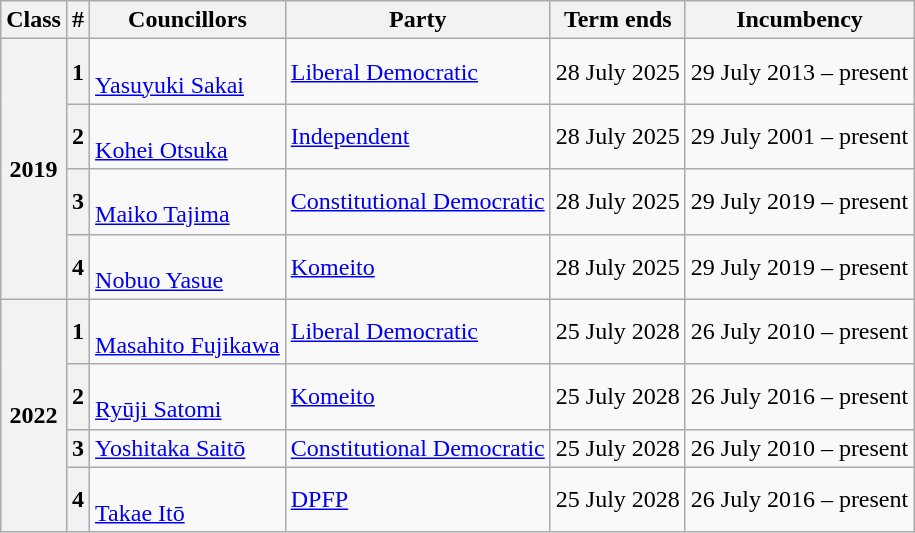<table class="wikitable sortable">
<tr>
<th>Class</th>
<th>#</th>
<th>Councillors</th>
<th>Party</th>
<th>Term ends</th>
<th>Incumbency</th>
</tr>
<tr>
<th rowspan=4>2019</th>
<th>1</th>
<td><br><a href='#'>Yasuyuki Sakai</a></td>
<td><a href='#'>Liberal Democratic</a></td>
<td>28 July 2025</td>
<td>29 July 2013 – present</td>
</tr>
<tr>
<th>2</th>
<td><br><a href='#'>Kohei Otsuka</a></td>
<td><a href='#'>Independent</a></td>
<td>28 July 2025</td>
<td>29 July 2001 – present</td>
</tr>
<tr>
<th>3</th>
<td><br><a href='#'>Maiko Tajima</a></td>
<td><a href='#'>Constitutional Democratic</a></td>
<td>28 July 2025</td>
<td>29 July 2019 – present</td>
</tr>
<tr>
<th>4</th>
<td><br><a href='#'>Nobuo Yasue</a></td>
<td><a href='#'>Komeito</a></td>
<td>28 July 2025</td>
<td>29 July 2019 – present</td>
</tr>
<tr>
<th rowspan=4>2022</th>
<th>1</th>
<td><br><a href='#'>Masahito Fujikawa</a></td>
<td><a href='#'>Liberal Democratic</a></td>
<td>25 July 2028</td>
<td>26 July 2010 – present</td>
</tr>
<tr>
<th>2</th>
<td><br><a href='#'>Ryūji Satomi</a></td>
<td><a href='#'>Komeito</a></td>
<td>25 July 2028</td>
<td>26 July 2016 – present</td>
</tr>
<tr>
<th>3</th>
<td><a href='#'>Yoshitaka Saitō</a></td>
<td><a href='#'>Constitutional Democratic</a></td>
<td>25 July 2028</td>
<td>26 July 2010 – present</td>
</tr>
<tr>
<th>4</th>
<td><br><a href='#'>Takae Itō</a></td>
<td><a href='#'>DPFP</a></td>
<td>25 July 2028</td>
<td>26 July 2016 – present</td>
</tr>
</table>
